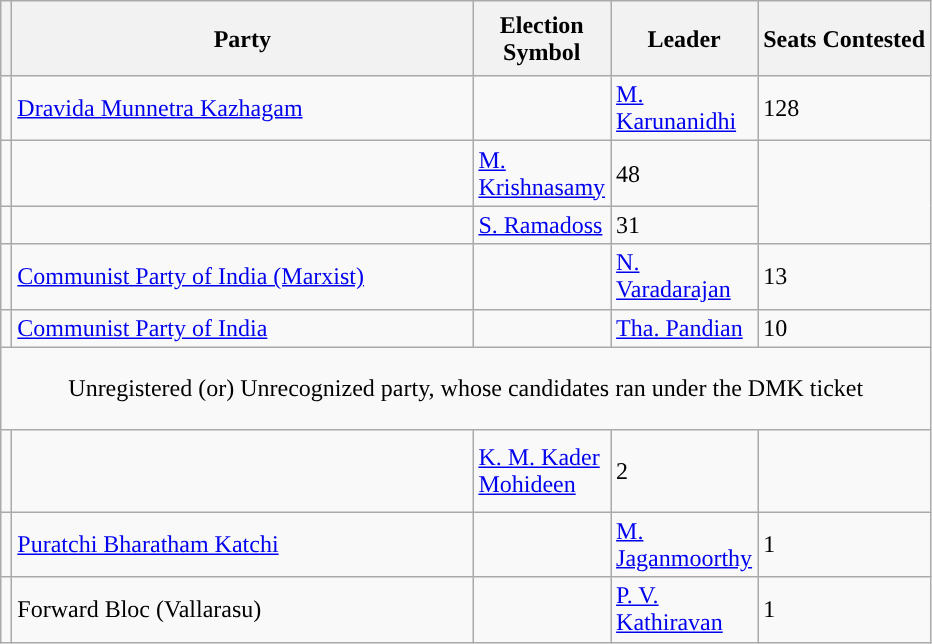<table class="wikitable">
<tr style="height: 50px;">
<th></th>
<th scope="col" style="width:300px;">Party</th>
<th scope="col" style="width:60px;">Election Symbol</th>
<th scope="col" style="width:80px;">Leader</th>
<th colspan="4">Seats Contested</th>
</tr>
<tr style="height:">
<td></td>
<td><a href='#'>Dravida Munnetra Kazhagam</a></td>
<td></td>
<td><a href='#'>M. Karunanidhi</a></td>
<td>128</td>
</tr>
<tr>
<td></td>
<td></td>
<td><a href='#'>M. Krishnasamy</a></td>
<td>48</td>
</tr>
<tr>
<td></td>
<td></td>
<td><a href='#'>S. Ramadoss</a></td>
<td>31</td>
</tr>
<tr>
<td></td>
<td><a href='#'>Communist Party of India  (Marxist)</a></td>
<td></td>
<td><a href='#'>N. Varadarajan</a></td>
<td>13</td>
</tr>
<tr>
<td></td>
<td><a href='#'>Communist Party of India</a></td>
<td></td>
<td><a href='#'>Tha. Pandian</a></td>
<td>10</td>
</tr>
<tr style="height: 55px;">
<td colspan="5" style="text-align:center;">Unregistered (or) Unrecognized party, whose candidates ran under the DMK ticket</td>
</tr>
<tr style="height: 55px;">
<td></td>
<td></td>
<td><a href='#'>K. M. Kader Mohideen</a></td>
<td>2</td>
</tr>
<tr>
<td></td>
<td><a href='#'>Puratchi Bharatham Katchi</a></td>
<td></td>
<td><a href='#'>M. Jaganmoorthy</a></td>
<td>1</td>
</tr>
<tr>
<td></td>
<td>Forward Bloc (Vallarasu)</td>
<td></td>
<td><a href='#'>P. V. Kathiravan</a></td>
<td>1</td>
</tr>
</table>
